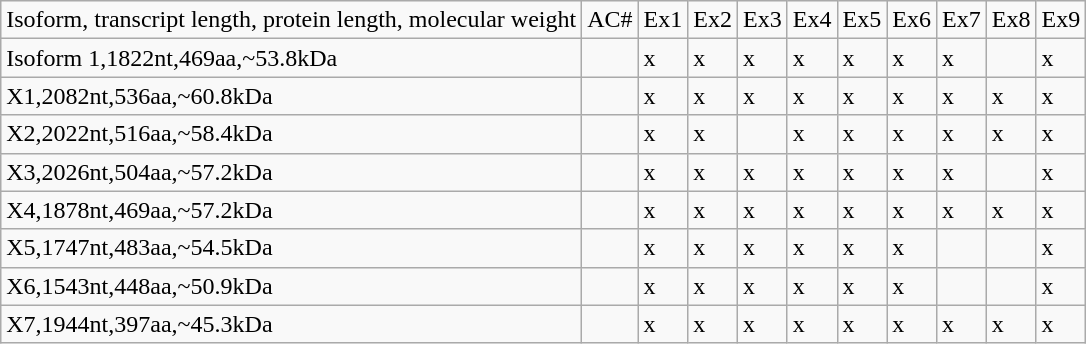<table class="wikitable">
<tr>
<td>Isoform, transcript length, protein length, molecular weight</td>
<td>AC#</td>
<td>Ex1</td>
<td>Ex2</td>
<td>Ex3</td>
<td>Ex4</td>
<td>Ex5</td>
<td>Ex6</td>
<td>Ex7</td>
<td>Ex8</td>
<td>Ex9</td>
</tr>
<tr>
<td>Isoform 1,1822nt,469aa,~53.8kDa</td>
<td></td>
<td>x</td>
<td>x</td>
<td>x</td>
<td>x</td>
<td>x</td>
<td>x</td>
<td>x</td>
<td></td>
<td>x</td>
</tr>
<tr>
<td>X1,2082nt,536aa,~60.8kDa</td>
<td></td>
<td>x</td>
<td>x</td>
<td>x</td>
<td>x</td>
<td>x</td>
<td>x</td>
<td>x</td>
<td>x</td>
<td>x</td>
</tr>
<tr>
<td>X2,2022nt,516aa,~58.4kDa</td>
<td></td>
<td>x</td>
<td>x</td>
<td></td>
<td>x</td>
<td>x</td>
<td>x</td>
<td>x</td>
<td>x</td>
<td>x</td>
</tr>
<tr>
<td>X3,2026nt,504aa,~57.2kDa</td>
<td></td>
<td>x</td>
<td>x</td>
<td>x</td>
<td>x</td>
<td>x</td>
<td>x</td>
<td>x</td>
<td></td>
<td>x</td>
</tr>
<tr>
<td>X4,1878nt,469aa,~57.2kDa</td>
<td></td>
<td>x</td>
<td>x</td>
<td>x</td>
<td>x</td>
<td>x</td>
<td>x</td>
<td>x</td>
<td>x</td>
<td>x</td>
</tr>
<tr>
<td>X5,1747nt,483aa,~54.5kDa</td>
<td></td>
<td>x</td>
<td>x</td>
<td>x</td>
<td>x</td>
<td>x</td>
<td>x</td>
<td></td>
<td></td>
<td>x</td>
</tr>
<tr>
<td>X6,1543nt,448aa,~50.9kDa</td>
<td></td>
<td>x</td>
<td>x</td>
<td>x</td>
<td>x</td>
<td>x</td>
<td>x</td>
<td></td>
<td></td>
<td>x</td>
</tr>
<tr>
<td>X7,1944nt,397aa,~45.3kDa</td>
<td></td>
<td>x</td>
<td>x</td>
<td>x</td>
<td>x</td>
<td>x</td>
<td>x</td>
<td>x</td>
<td>x</td>
<td>x</td>
</tr>
</table>
